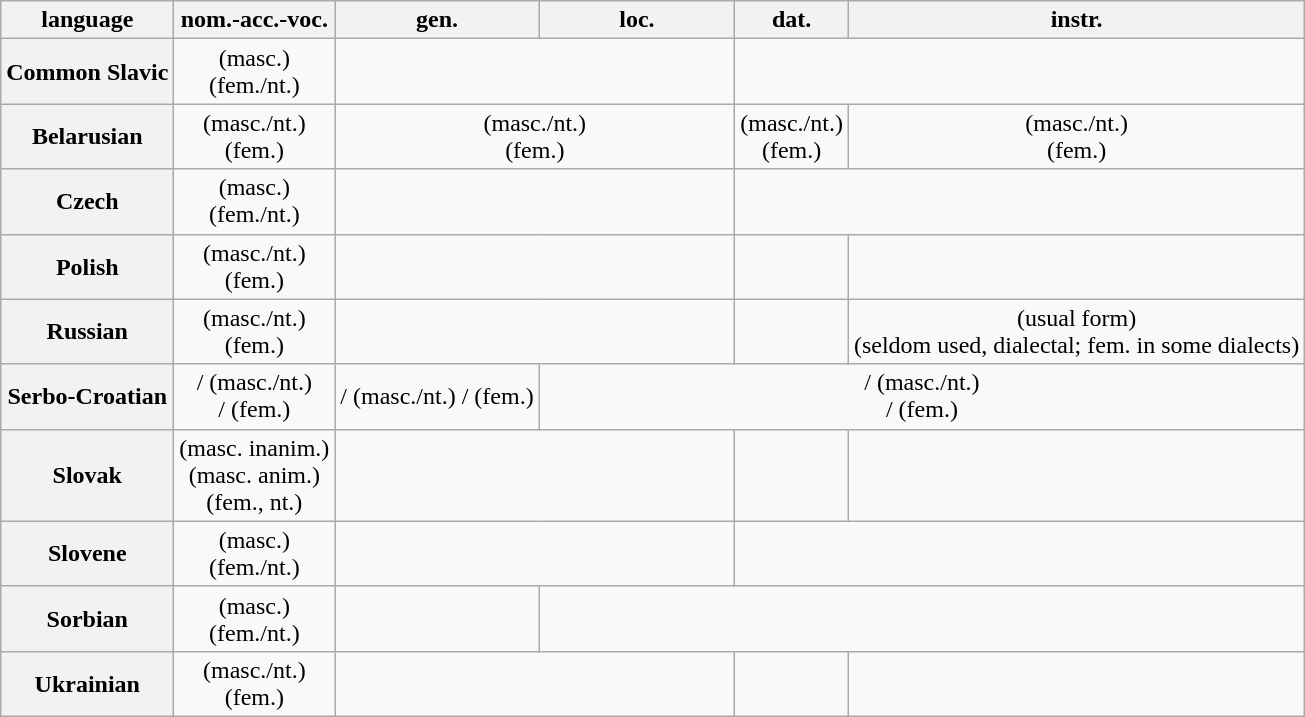<table class="wikitable">
<tr>
<th>language</th>
<th>nom.-acc.-voc.</th>
<th>gen.</th>
<th width="15%">loc.</th>
<th>dat.</th>
<th>instr.</th>
</tr>
<tr align="center">
<th>Common Slavic</th>
<td> (masc.)<br> (fem./nt.)</td>
<td colspan="2"></td>
<td colspan="2"></td>
</tr>
<tr align="center">
<th>Belarusian</th>
<td>  (masc./nt.)<br>  (fem.)</td>
<td colspan="2">  (masc./nt.)<br>  (fem.)</td>
<td>  (masc./nt.)<br>  (fem.)</td>
<td>  (masc./nt.)<br>  (fem.)</td>
</tr>
<tr align="center">
<th>Czech</th>
<td> (masc.)<br> (fem./nt.)</td>
<td colspan="2"></td>
<td colspan="2"></td>
</tr>
<tr align="center">
<th>Polish</th>
<td> (masc./nt.)<br> (fem.)</td>
<td colspan="2"><br></td>
<td><br></td>
<td><br></td>
</tr>
<tr align="center">
<th>Russian</th>
<td>  (masc./nt.)<br>  (fem.)</td>
<td colspan="2"> </td>
<td> </td>
<td>  (usual form)<br>  (seldom used, dialectal; fem. in some dialects)</td>
</tr>
<tr align="center">
<th>Serbo-Croatian</th>
<td> /  (masc./nt.)<br> /  (fem.)</td>
<td> /  (masc./nt.)  /  (fem.)</td>
<td colspan="3"> /  (masc./nt.)<br> /  (fem.)</td>
</tr>
<tr align="center">
<th>Slovak</th>
<td> (masc. inanim.)<br> (masc. anim.)<br> (fem., nt.)</td>
<td colspan="2"></td>
<td></td>
<td></td>
</tr>
<tr align="center">
<th>Slovene</th>
<td> (masc.)<br> (fem./nt.)</td>
<td colspan="2"></td>
<td colspan="2"></td>
</tr>
<tr align="center">
<th>Sorbian</th>
<td> (masc.)<br> (fem./nt.)</td>
<td></td>
<td colspan="3"></td>
</tr>
<tr align="center">
<th>Ukrainian</th>
<td>  (masc./nt.)<br>  (fem.)</td>
<td colspan="2"> </td>
<td> </td>
<td> </td>
</tr>
</table>
